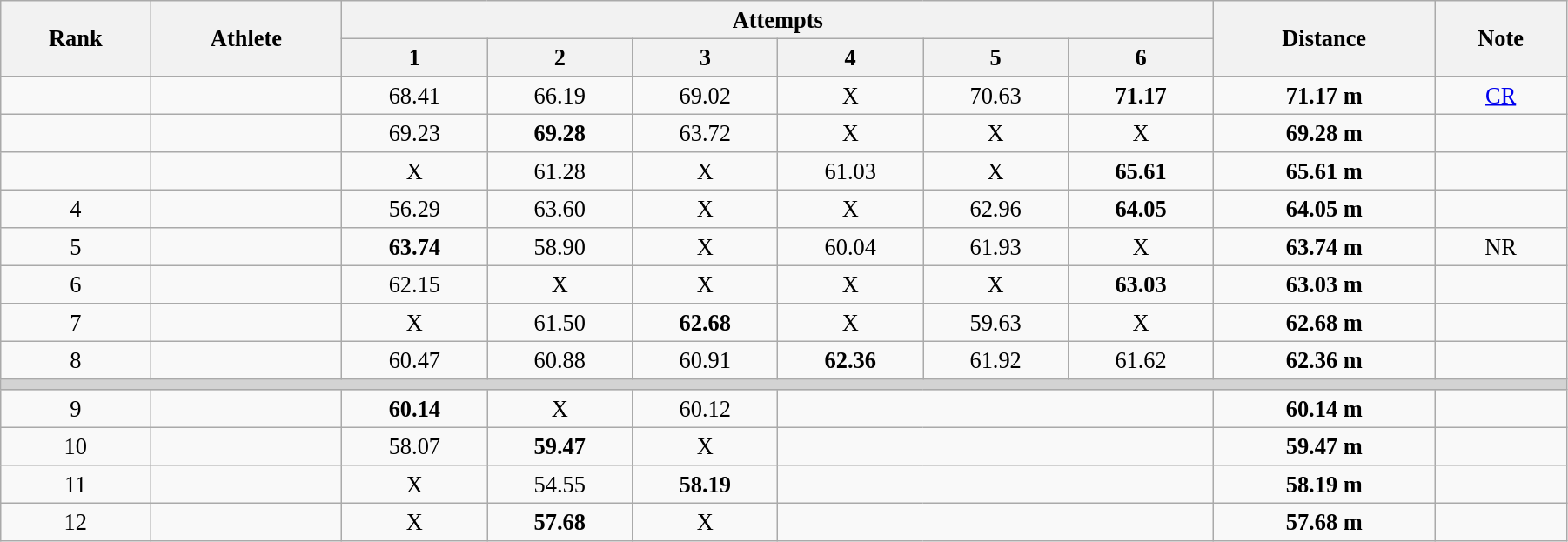<table class="wikitable" style=" text-align:center; font-size:110%;" width="95%">
<tr>
<th rowspan="2">Rank</th>
<th rowspan="2">Athlete</th>
<th colspan="6">Attempts</th>
<th rowspan="2">Distance</th>
<th rowspan="2">Note</th>
</tr>
<tr>
<th>1</th>
<th>2</th>
<th>3</th>
<th>4</th>
<th>5</th>
<th>6</th>
</tr>
<tr>
<td></td>
<td align=left></td>
<td>68.41</td>
<td>66.19</td>
<td>69.02</td>
<td>X</td>
<td>70.63</td>
<td><strong>71.17</strong></td>
<td><strong>71.17 m </strong></td>
<td><a href='#'>CR</a></td>
</tr>
<tr>
<td></td>
<td align=left></td>
<td>69.23</td>
<td><strong>69.28</strong></td>
<td>63.72</td>
<td>X</td>
<td>X</td>
<td>X</td>
<td><strong>69.28 m </strong></td>
<td></td>
</tr>
<tr>
<td></td>
<td align=left></td>
<td>X</td>
<td>61.28</td>
<td>X</td>
<td>61.03</td>
<td>X</td>
<td><strong>65.61</strong></td>
<td><strong>65.61 m </strong></td>
<td></td>
</tr>
<tr>
<td>4</td>
<td align=left></td>
<td>56.29</td>
<td>63.60</td>
<td>X</td>
<td>X</td>
<td>62.96</td>
<td><strong>64.05</strong></td>
<td><strong>64.05 m </strong></td>
<td></td>
</tr>
<tr>
<td>5</td>
<td align=left></td>
<td><strong>63.74</strong></td>
<td>58.90</td>
<td>X</td>
<td>60.04</td>
<td>61.93</td>
<td>X</td>
<td><strong>63.74 m </strong></td>
<td>NR</td>
</tr>
<tr>
<td>6</td>
<td align=left></td>
<td>62.15</td>
<td>X</td>
<td>X</td>
<td>X</td>
<td>X</td>
<td><strong>63.03</strong></td>
<td><strong>63.03 m </strong></td>
<td></td>
</tr>
<tr>
<td>7</td>
<td align=left></td>
<td>X</td>
<td>61.50</td>
<td><strong>62.68</strong></td>
<td>X</td>
<td>59.63</td>
<td>X</td>
<td><strong>62.68 m </strong></td>
<td></td>
</tr>
<tr>
<td>8</td>
<td align=left></td>
<td>60.47</td>
<td>60.88</td>
<td>60.91</td>
<td><strong>62.36</strong></td>
<td>61.92</td>
<td>61.62</td>
<td><strong>62.36 m </strong></td>
<td></td>
</tr>
<tr>
<td colspan=10 bgcolor=lightgray></td>
</tr>
<tr>
<td>9</td>
<td align=left></td>
<td><strong>60.14</strong></td>
<td>X</td>
<td>60.12</td>
<td colspan=3></td>
<td><strong>60.14 m  </strong></td>
<td></td>
</tr>
<tr>
<td>10</td>
<td align=left></td>
<td>58.07</td>
<td><strong>59.47</strong></td>
<td>X</td>
<td colspan=3></td>
<td><strong>59.47 m  </strong></td>
<td></td>
</tr>
<tr>
<td>11</td>
<td align=left></td>
<td>X</td>
<td>54.55</td>
<td><strong>58.19</strong></td>
<td colspan="3"></td>
<td><strong>58.19 m  </strong></td>
<td></td>
</tr>
<tr>
<td>12</td>
<td align=left></td>
<td>X</td>
<td><strong>57.68</strong></td>
<td>X</td>
<td colspan=3></td>
<td><strong>57.68 m </strong></td>
<td></td>
</tr>
</table>
